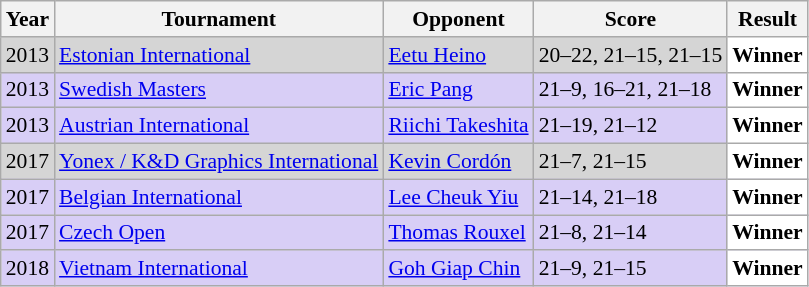<table class="sortable wikitable" style="font-size: 90%">
<tr>
<th>Year</th>
<th>Tournament</th>
<th>Opponent</th>
<th>Score</th>
<th>Result</th>
</tr>
<tr style="background:#D5D5D5">
<td align="center">2013</td>
<td align="left"><a href='#'>Estonian International</a></td>
<td align="left"> <a href='#'>Eetu Heino</a></td>
<td align="left">20–22, 21–15, 21–15</td>
<td style="text-align:left; background:white"> <strong>Winner</strong></td>
</tr>
<tr style="background:#D8CEF6">
<td align="center">2013</td>
<td align="left"><a href='#'>Swedish Masters</a></td>
<td align="left"> <a href='#'>Eric Pang</a></td>
<td align="left">21–9, 16–21, 21–18</td>
<td style="text-align:left; background:white"> <strong>Winner</strong></td>
</tr>
<tr style="background:#D8CEF6">
<td align="center">2013</td>
<td align="left"><a href='#'>Austrian International</a></td>
<td align="left"> <a href='#'>Riichi Takeshita</a></td>
<td align="left">21–19, 21–12</td>
<td style="text-align:left; background:white"> <strong>Winner</strong></td>
</tr>
<tr style="background:#D5D5D5">
<td align="center">2017</td>
<td align="left"><a href='#'>Yonex / K&D Graphics International</a></td>
<td align="left"> <a href='#'>Kevin Cordón</a></td>
<td align="left">21–7, 21–15</td>
<td style="text-align:left; background:white"> <strong>Winner</strong></td>
</tr>
<tr style="background:#D8CEF6">
<td align="center">2017</td>
<td align="left"><a href='#'>Belgian International</a></td>
<td align="left"> <a href='#'>Lee Cheuk Yiu</a></td>
<td align="left">21–14, 21–18</td>
<td style="text-align:left; background:white"> <strong>Winner</strong></td>
</tr>
<tr style="background:#D8CEF6">
<td align="center">2017</td>
<td align="left"><a href='#'>Czech Open</a></td>
<td align="left"> <a href='#'>Thomas Rouxel</a></td>
<td align="left">21–8, 21–14</td>
<td style="text-align:left; background:white"> <strong>Winner</strong></td>
</tr>
<tr style="background:#D8CEF6">
<td align="center">2018</td>
<td align="left"><a href='#'>Vietnam International</a></td>
<td align="left"> <a href='#'>Goh Giap Chin</a></td>
<td align="left">21–9, 21–15</td>
<td style="text-align:left; background:white"> <strong>Winner</strong></td>
</tr>
</table>
